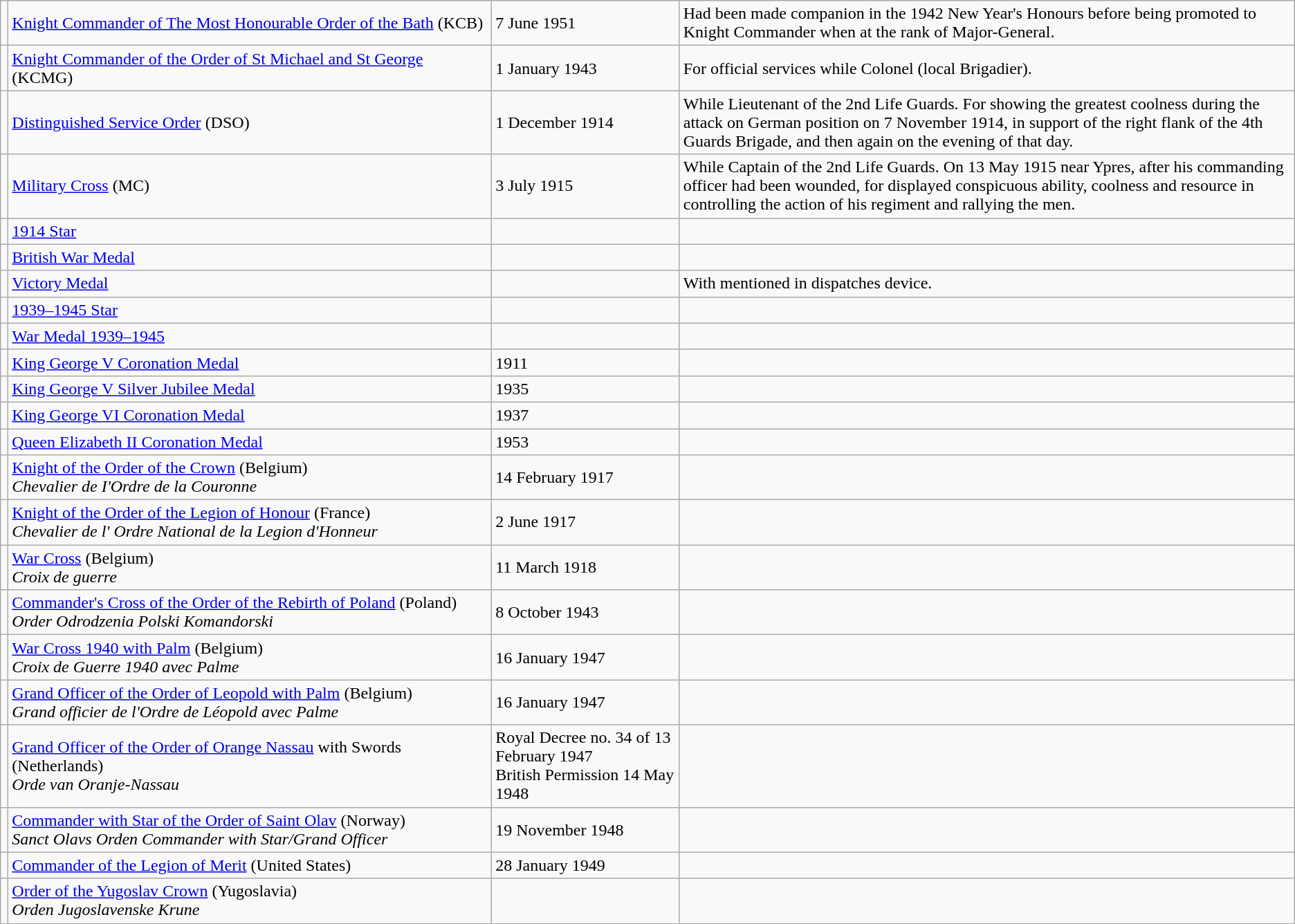<table class="wikitable">
<tr>
<td></td>
<td style="white-space: nowrap;"><a href='#'>Knight Commander of The Most Honourable Order of the Bath</a> (KCB)</td>
<td>7 June 1951</td>
<td>Had been made companion in the 1942 New Year's Honours before being promoted to Knight Commander when at the rank of Major-General.</td>
</tr>
<tr>
<td></td>
<td><a href='#'>Knight Commander of the Order of St Michael and St George</a> (KCMG)</td>
<td>1 January 1943</td>
<td>For official services while Colonel (local Brigadier).</td>
</tr>
<tr>
<td></td>
<td><a href='#'>Distinguished Service Order</a> (DSO)</td>
<td>1 December 1914</td>
<td>While Lieutenant of the 2nd Life Guards. For showing the greatest coolness during the attack on German position on 7 November 1914, in support of the right flank of the 4th Guards Brigade, and then again on the evening of that day.</td>
</tr>
<tr>
<td></td>
<td><a href='#'>Military Cross</a> (MC)</td>
<td>3 July 1915</td>
<td>While Captain of the 2nd Life Guards. On 13 May 1915 near Ypres, after his commanding officer had been wounded, for displayed conspicuous ability, coolness and resource in controlling the action of his regiment and rallying the men.</td>
</tr>
<tr>
<td></td>
<td><a href='#'>1914 Star</a></td>
<td></td>
<td></td>
</tr>
<tr>
<td></td>
<td><a href='#'>British War Medal</a></td>
<td></td>
<td></td>
</tr>
<tr>
<td></td>
<td><a href='#'>Victory Medal</a></td>
<td></td>
<td>With mentioned in dispatches device.</td>
</tr>
<tr>
<td></td>
<td><a href='#'>1939–1945 Star</a></td>
<td></td>
<td></td>
</tr>
<tr>
<td></td>
<td><a href='#'>War Medal 1939–1945</a></td>
<td></td>
<td></td>
</tr>
<tr>
<td></td>
<td><a href='#'>King George V Coronation Medal</a></td>
<td>1911</td>
<td></td>
</tr>
<tr>
<td></td>
<td><a href='#'>King George V Silver Jubilee Medal</a></td>
<td>1935</td>
<td></td>
</tr>
<tr>
<td></td>
<td><a href='#'>King George VI Coronation Medal</a></td>
<td>1937</td>
<td></td>
</tr>
<tr>
<td></td>
<td><a href='#'>Queen Elizabeth II Coronation Medal</a></td>
<td>1953</td>
<td></td>
</tr>
<tr>
<td></td>
<td><a href='#'>Knight of the Order of the Crown</a> (Belgium)<br><em>Chevalier de I'Ordre de la Couronne</em></td>
<td>14 February 1917</td>
<td></td>
</tr>
<tr>
<td></td>
<td><a href='#'>Knight of the Order of the Legion of Honour</a> (France)<br><em>Chevalier de l' Ordre National de la Legion d'Honneur</em></td>
<td>2 June 1917</td>
<td></td>
</tr>
<tr>
<td></td>
<td><a href='#'>War Cross</a> (Belgium)<br><em>Croix de guerre</em></td>
<td>11 March 1918</td>
<td></td>
</tr>
<tr>
<td></td>
<td style="white-space: nowrap;"><a href='#'>Commander's Cross of the Order of the Rebirth of Poland</a> (Poland)<br><em>Order Odrodzenia Polski Komandorski</em></td>
<td>8 October 1943</td>
<td></td>
</tr>
<tr>
<td></td>
<td><a href='#'>War Cross 1940 with Palm</a> (Belgium)<br><em>Croix de Guerre 1940 avec Palme</em></td>
<td>16 January 1947</td>
<td></td>
</tr>
<tr>
<td></td>
<td><a href='#'>Grand Officer of the Order of Leopold with Palm</a> (Belgium)<br><em>Grand officier de l'Ordre de Léopold avec Palme</em></td>
<td>16 January 1947</td>
<td></td>
</tr>
<tr>
<td></td>
<td><a href='#'>Grand Officer of the Order of Orange Nassau</a> with Swords (Netherlands)<br><em>Orde van Oranje-Nassau</em></td>
<td>Royal Decree no. 34 of 13 February 1947<br>British Permission 14 May 1948</td>
<td></td>
</tr>
<tr>
<td></td>
<td><a href='#'>Commander with Star of the Order of Saint Olav</a> (Norway)<br><em>Sanct Olavs Orden Commander with Star/Grand Officer</em></td>
<td style="white-space: nowrap;">19 November 1948</td>
<td></td>
</tr>
<tr>
<td></td>
<td><a href='#'>Commander of the Legion of Merit</a> (United States)</td>
<td>28 January 1949</td>
<td></td>
</tr>
<tr>
<td></td>
<td><a href='#'>Order of the Yugoslav Crown</a> (Yugoslavia)<br><em>Orden Jugoslavenske Krune</em></td>
<td></td>
<td></td>
</tr>
</table>
